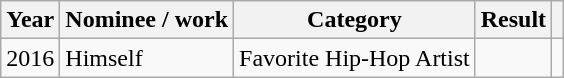<table class="wikitable">
<tr>
<th>Year</th>
<th>Nominee / work</th>
<th>Category</th>
<th>Result</th>
<th></th>
</tr>
<tr>
<td>2016</td>
<td>Himself</td>
<td>Favorite Hip-Hop Artist</td>
<td></td>
<td></td>
</tr>
</table>
